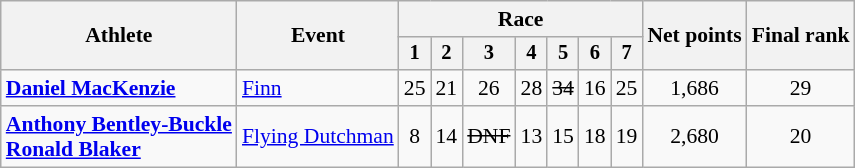<table class="wikitable" style="font-size:90%">
<tr>
<th rowspan="2">Athlete</th>
<th rowspan="2">Event</th>
<th colspan=7>Race</th>
<th rowspan=2>Net points</th>
<th rowspan=2>Final rank</th>
</tr>
<tr style="font-size:95%">
<th>1</th>
<th>2</th>
<th>3</th>
<th>4</th>
<th>5</th>
<th>6</th>
<th>7</th>
</tr>
<tr align=center>
<td align=left><strong><a href='#'>Daniel MacKenzie</a></strong></td>
<td align=left><a href='#'>Finn</a></td>
<td>25</td>
<td>21</td>
<td>26</td>
<td>28</td>
<td><s>34</s></td>
<td>16</td>
<td>25</td>
<td>1,686</td>
<td>29</td>
</tr>
<tr align=center>
<td align=left><strong><a href='#'>Anthony Bentley-Buckle</a></strong><br><strong><a href='#'>Ronald Blaker</a></strong></td>
<td align=left><a href='#'>Flying Dutchman</a></td>
<td>8</td>
<td>14</td>
<td><s>DNF</s></td>
<td>13</td>
<td>15</td>
<td>18</td>
<td>19</td>
<td>2,680</td>
<td>20</td>
</tr>
</table>
